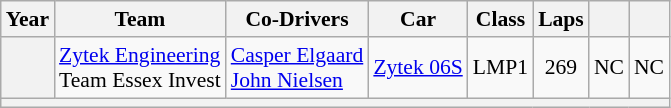<table class="wikitable" style="text-align:center; font-size:90%">
<tr>
<th>Year</th>
<th>Team</th>
<th>Co-Drivers</th>
<th>Car</th>
<th>Class</th>
<th>Laps</th>
<th></th>
<th></th>
</tr>
<tr>
<th></th>
<td align="left"> <a href='#'>Zytek Engineering</a><br> Team Essex Invest</td>
<td align="left"> <a href='#'>Casper Elgaard</a><br> <a href='#'>John Nielsen</a></td>
<td align="left"><a href='#'>Zytek 06S</a></td>
<td>LMP1</td>
<td>269</td>
<td>NC</td>
<td>NC</td>
</tr>
<tr>
<th colspan="8"></th>
</tr>
</table>
